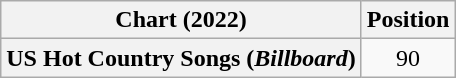<table class="wikitable sortable plainrowheaders" style="text-align:center">
<tr>
<th scope="col">Chart (2022)</th>
<th scope="col">Position</th>
</tr>
<tr>
<th scope="row">US Hot Country Songs (<em>Billboard</em>)</th>
<td>90</td>
</tr>
</table>
